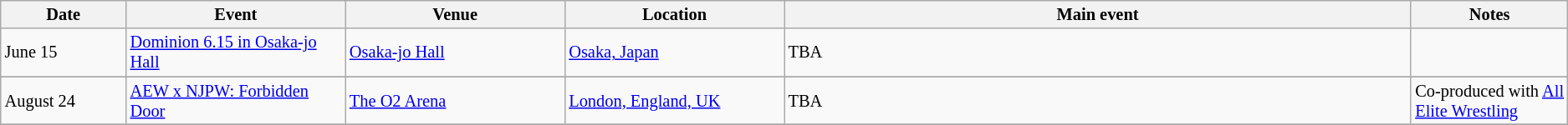<table class="sortable wikitable succession-box" style="font-size:85%;">
<tr>
<th width=8%>Date</th>
<th width=14%>Event</th>
<th width=14%>Venue</th>
<th width=14%>Location</th>
<th width=40%>Main event</th>
<th width=14%>Notes</th>
</tr>
<tr>
<td>June 15</td>
<td><a href='#'>Dominion 6.15 in Osaka-jo Hall</a></td>
<td><a href='#'>Osaka-jo Hall</a></td>
<td><a href='#'>Osaka, Japan</a></td>
<td>TBA</td>
<td></td>
</tr>
<tr>
</tr>
<tr>
<td>August 24</td>
<td><a href='#'>AEW x NJPW: Forbidden Door</a></td>
<td><a href='#'>The O2 Arena</a></td>
<td><a href='#'>London, England, UK</a></td>
<td>TBA</td>
<td>Co-produced with <a href='#'>All Elite Wrestling</a></td>
</tr>
<tr>
</tr>
</table>
